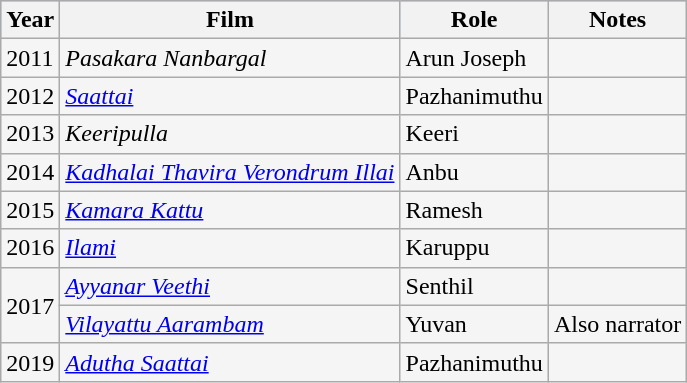<table class="wikitable sortable" style="background:#f5f5f5;">
<tr style="background:#B0C4DE;">
<th>Year</th>
<th>Film</th>
<th>Role</th>
<th class=unsortable>Notes</th>
</tr>
<tr>
<td>2011</td>
<td><em>Pasakara Nanbargal</em></td>
<td>Arun Joseph</td>
<td></td>
</tr>
<tr>
<td>2012</td>
<td><em><a href='#'>Saattai</a></em></td>
<td>Pazhanimuthu</td>
<td></td>
</tr>
<tr>
<td>2013</td>
<td><em>Keeripulla</em></td>
<td>Keeri</td>
<td></td>
</tr>
<tr>
<td>2014</td>
<td><em><a href='#'>Kadhalai Thavira Verondrum Illai</a></em></td>
<td>Anbu</td>
<td></td>
</tr>
<tr>
<td>2015</td>
<td><em><a href='#'>Kamara Kattu</a></em></td>
<td>Ramesh</td>
<td></td>
</tr>
<tr>
<td>2016</td>
<td><em><a href='#'>Ilami</a></em></td>
<td>Karuppu</td>
<td></td>
</tr>
<tr>
<td rowspan="2">2017</td>
<td><em><a href='#'>Ayyanar Veethi</a></em></td>
<td>Senthil</td>
<td></td>
</tr>
<tr>
<td><em><a href='#'>Vilayattu Aarambam</a></em></td>
<td>Yuvan</td>
<td>Also narrator</td>
</tr>
<tr>
<td>2019</td>
<td><em><a href='#'>Adutha Saattai</a></em></td>
<td>Pazhanimuthu</td>
<td></td>
</tr>
</table>
